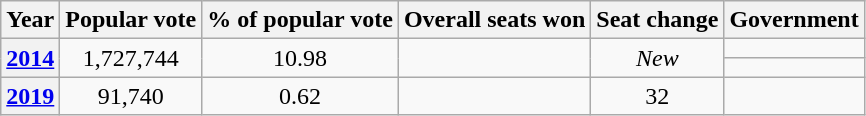<table class="wikitable" style="text-align:center">
<tr>
<th>Year</th>
<th>Popular vote</th>
<th>% of popular vote</th>
<th>Overall seats won</th>
<th>Seat change</th>
<th>Government</th>
</tr>
<tr>
<th rowspan="2"><a href='#'>2014</a></th>
<td rowspan="2">1,727,744</td>
<td rowspan="2">10.98</td>
<td rowspan="2"></td>
<td rowspan="2"><em>New</em></td>
<td></td>
</tr>
<tr>
<td></td>
</tr>
<tr>
<th><a href='#'>2019</a></th>
<td>91,740</td>
<td>0.62</td>
<td></td>
<td> 32</td>
<td></td>
</tr>
</table>
